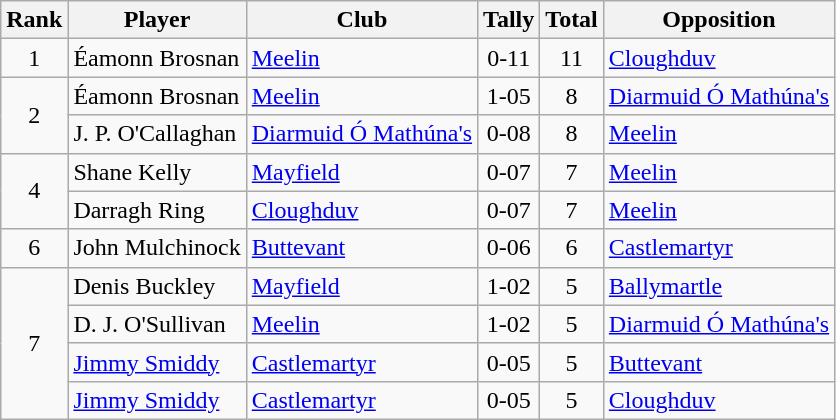<table class="wikitable">
<tr>
<th>Rank</th>
<th>Player</th>
<th>Club</th>
<th>Tally</th>
<th>Total</th>
<th>Opposition</th>
</tr>
<tr>
<td rowspan="1" style="text-align:center;">1</td>
<td>Éamonn Brosnan</td>
<td><a href='#'>Meelin</a></td>
<td align=center>0-11</td>
<td align=center>11</td>
<td><a href='#'>Cloughduv</a></td>
</tr>
<tr>
<td rowspan="2" style="text-align:center;">2</td>
<td>Éamonn Brosnan</td>
<td><a href='#'>Meelin</a></td>
<td align=center>1-05</td>
<td align=center>8</td>
<td><a href='#'>Diarmuid Ó Mathúna's</a></td>
</tr>
<tr>
<td>J. P. O'Callaghan</td>
<td><a href='#'>Diarmuid Ó Mathúna's</a></td>
<td align=center>0-08</td>
<td align=center>8</td>
<td><a href='#'>Meelin</a></td>
</tr>
<tr>
<td rowspan="2" style="text-align:center;">4</td>
<td>Shane Kelly</td>
<td><a href='#'>Mayfield</a></td>
<td align=center>0-07</td>
<td align=center>7</td>
<td><a href='#'>Meelin</a></td>
</tr>
<tr>
<td>Darragh Ring</td>
<td><a href='#'>Cloughduv</a></td>
<td align=center>0-07</td>
<td align=center>7</td>
<td><a href='#'>Meelin</a></td>
</tr>
<tr>
<td rowspan="1" style="text-align:center;">6</td>
<td>John Mulchinock</td>
<td><a href='#'>Buttevant</a></td>
<td align=center>0-06</td>
<td align=center>6</td>
<td><a href='#'>Castlemartyr</a></td>
</tr>
<tr>
<td rowspan="4" style="text-align:center;">7</td>
<td>Denis Buckley</td>
<td><a href='#'>Mayfield</a></td>
<td align=center>1-02</td>
<td align=center>5</td>
<td><a href='#'>Ballymartle</a></td>
</tr>
<tr>
<td>D. J. O'Sullivan</td>
<td><a href='#'>Meelin</a></td>
<td align=center>1-02</td>
<td align=center>5</td>
<td><a href='#'>Diarmuid Ó Mathúna's</a></td>
</tr>
<tr>
<td><a href='#'>Jimmy Smiddy</a></td>
<td><a href='#'>Castlemartyr</a></td>
<td align=center>0-05</td>
<td align=center>5</td>
<td><a href='#'>Buttevant</a></td>
</tr>
<tr>
<td><a href='#'>Jimmy Smiddy</a></td>
<td><a href='#'>Castlemartyr</a></td>
<td align=center>0-05</td>
<td align=center>5</td>
<td><a href='#'>Cloughduv</a></td>
</tr>
</table>
